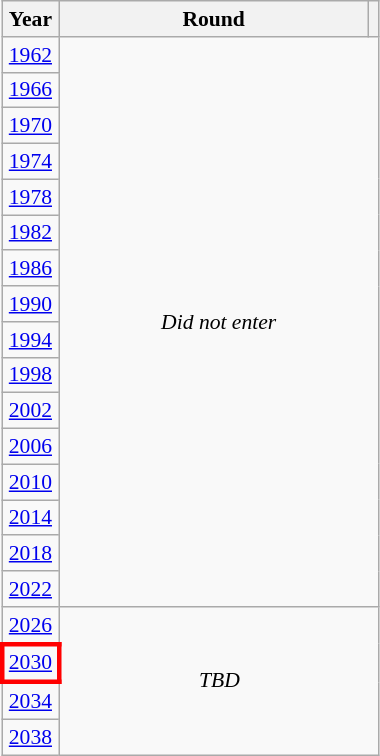<table class="wikitable" style="text-align: center; font-size:90%">
<tr>
<th>Year</th>
<th style="width:200px">Round</th>
<th></th>
</tr>
<tr>
<td><a href='#'>1962</a></td>
<td colspan="2" rowspan="16"><em>Did not enter</em></td>
</tr>
<tr>
<td><a href='#'>1966</a></td>
</tr>
<tr>
<td><a href='#'>1970</a></td>
</tr>
<tr>
<td><a href='#'>1974</a></td>
</tr>
<tr>
<td><a href='#'>1978</a></td>
</tr>
<tr>
<td><a href='#'>1982</a></td>
</tr>
<tr>
<td><a href='#'>1986</a></td>
</tr>
<tr>
<td><a href='#'>1990</a></td>
</tr>
<tr>
<td><a href='#'>1994</a></td>
</tr>
<tr>
<td><a href='#'>1998</a></td>
</tr>
<tr>
<td><a href='#'>2002</a></td>
</tr>
<tr>
<td><a href='#'>2006</a></td>
</tr>
<tr>
<td><a href='#'>2010</a></td>
</tr>
<tr>
<td><a href='#'>2014</a></td>
</tr>
<tr>
<td><a href='#'>2018</a></td>
</tr>
<tr>
<td><a href='#'>2022</a></td>
</tr>
<tr>
<td><a href='#'>2026</a></td>
<td colspan="2" rowspan="4"><em>TBD</em></td>
</tr>
<tr>
<td style="border: 3px solid red"><a href='#'>2030</a></td>
</tr>
<tr>
<td><a href='#'>2034</a></td>
</tr>
<tr>
<td><a href='#'>2038</a></td>
</tr>
</table>
